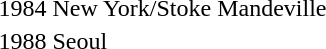<table>
<tr>
<td>1984 New York/Stoke Mandeville <br></td>
<td></td>
<td></td>
<td></td>
</tr>
<tr>
<td>1988 Seoul <br></td>
<td></td>
<td></td>
<td></td>
</tr>
</table>
